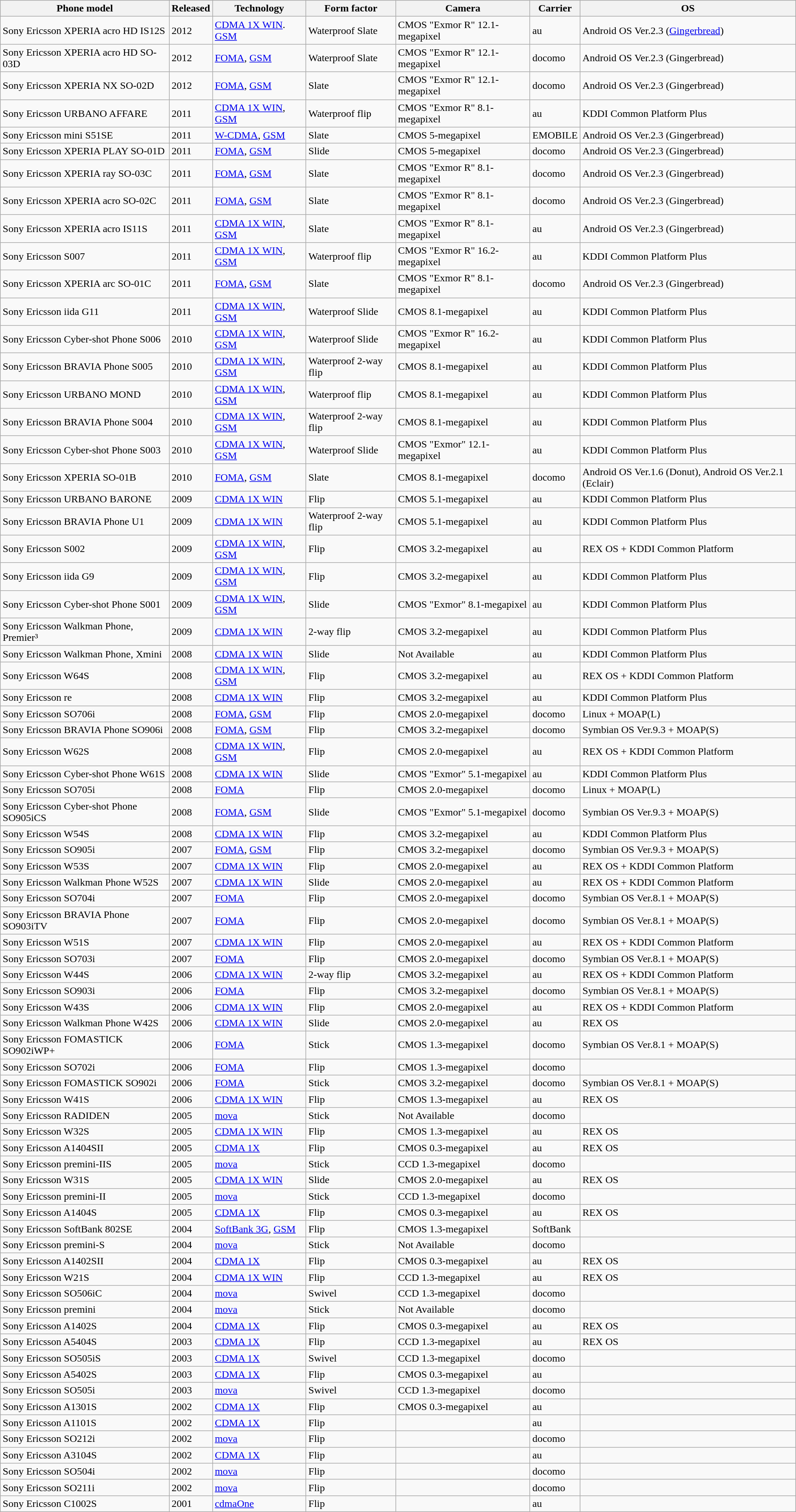<table class="wikitable sortable">
<tr>
<th><strong>Phone model</strong></th>
<th><strong>Released</strong></th>
<th><strong>Technology</strong></th>
<th><strong>Form factor</strong></th>
<th><strong>Camera</strong></th>
<th><strong>Carrier</strong></th>
<th><strong>OS</strong></th>
</tr>
<tr>
<td>Sony Ericsson XPERIA acro HD IS12S</td>
<td>2012</td>
<td><a href='#'>CDMA 1X WIN</a>. <a href='#'>GSM</a></td>
<td>Waterproof Slate</td>
<td>CMOS "Exmor R" 12.1-megapixel</td>
<td>au</td>
<td>Android OS Ver.2.3 (<a href='#'>Gingerbread</a>)</td>
</tr>
<tr>
<td>Sony Ericsson XPERIA acro HD SO-03D</td>
<td>2012</td>
<td><a href='#'>FOMA</a>, <a href='#'>GSM</a></td>
<td>Waterproof Slate</td>
<td>CMOS "Exmor R" 12.1-megapixel</td>
<td>docomo</td>
<td>Android OS Ver.2.3 (Gingerbread)</td>
</tr>
<tr>
<td>Sony Ericsson XPERIA NX SO-02D</td>
<td>2012</td>
<td><a href='#'>FOMA</a>, <a href='#'>GSM</a></td>
<td>Slate</td>
<td>CMOS "Exmor R" 12.1-megapixel</td>
<td>docomo</td>
<td>Android OS Ver.2.3 (Gingerbread)</td>
</tr>
<tr>
<td>Sony Ericsson URBANO AFFARE</td>
<td>2011</td>
<td><a href='#'>CDMA 1X WIN</a>, <a href='#'>GSM</a></td>
<td>Waterproof flip</td>
<td>CMOS "Exmor R" 8.1-megapixel</td>
<td>au</td>
<td>KDDI Common Platform Plus</td>
</tr>
<tr>
<td>Sony Ericsson mini S51SE</td>
<td>2011</td>
<td><a href='#'>W-CDMA</a>, <a href='#'>GSM</a></td>
<td>Slate</td>
<td>CMOS 5-megapixel</td>
<td>EMOBILE</td>
<td>Android OS Ver.2.3 (Gingerbread)</td>
</tr>
<tr>
<td>Sony Ericsson XPERIA PLAY SO-01D</td>
<td>2011</td>
<td><a href='#'>FOMA</a>, <a href='#'>GSM</a></td>
<td>Slide</td>
<td>CMOS 5-megapixel</td>
<td>docomo</td>
<td>Android OS Ver.2.3 (Gingerbread)</td>
</tr>
<tr>
<td>Sony Ericsson XPERIA ray SO-03C</td>
<td>2011</td>
<td><a href='#'>FOMA</a>, <a href='#'>GSM</a></td>
<td>Slate</td>
<td>CMOS "Exmor R" 8.1-megapixel</td>
<td>docomo</td>
<td>Android OS Ver.2.3 (Gingerbread)</td>
</tr>
<tr>
<td>Sony Ericsson XPERIA acro SO-02C</td>
<td>2011</td>
<td><a href='#'>FOMA</a>, <a href='#'>GSM</a></td>
<td>Slate</td>
<td>CMOS "Exmor R" 8.1-megapixel</td>
<td>docomo</td>
<td>Android OS Ver.2.3 (Gingerbread)</td>
</tr>
<tr>
<td>Sony Ericsson XPERIA acro IS11S</td>
<td>2011</td>
<td><a href='#'>CDMA 1X WIN</a>, <a href='#'>GSM</a></td>
<td>Slate</td>
<td>CMOS "Exmor R" 8.1-megapixel</td>
<td>au</td>
<td>Android OS Ver.2.3 (Gingerbread)</td>
</tr>
<tr>
<td>Sony Ericsson S007</td>
<td>2011</td>
<td><a href='#'>CDMA 1X WIN</a>, <a href='#'>GSM</a></td>
<td>Waterproof flip</td>
<td>CMOS "Exmor R" 16.2-megapixel</td>
<td>au</td>
<td>KDDI Common Platform Plus</td>
</tr>
<tr>
<td>Sony Ericsson XPERIA arc SO-01C</td>
<td>2011</td>
<td><a href='#'>FOMA</a>, <a href='#'>GSM</a></td>
<td>Slate</td>
<td>CMOS "Exmor R" 8.1-megapixel</td>
<td>docomo</td>
<td>Android OS Ver.2.3 (Gingerbread)</td>
</tr>
<tr>
<td>Sony Ericsson iida G11</td>
<td>2011</td>
<td><a href='#'>CDMA 1X WIN</a>, <a href='#'>GSM</a></td>
<td>Waterproof Slide</td>
<td>CMOS 8.1-megapixel</td>
<td>au</td>
<td>KDDI Common Platform Plus</td>
</tr>
<tr>
<td>Sony Ericsson Cyber-shot Phone S006</td>
<td>2010</td>
<td><a href='#'>CDMA 1X WIN</a>, <a href='#'>GSM</a></td>
<td>Waterproof Slide</td>
<td>CMOS "Exmor R" 16.2-megapixel</td>
<td>au</td>
<td>KDDI Common Platform Plus</td>
</tr>
<tr>
<td>Sony Ericsson BRAVIA Phone S005</td>
<td>2010</td>
<td><a href='#'>CDMA 1X WIN</a>, <a href='#'>GSM</a></td>
<td>Waterproof 2-way flip</td>
<td>CMOS 8.1-megapixel</td>
<td>au</td>
<td>KDDI Common Platform Plus</td>
</tr>
<tr>
<td>Sony Ericsson URBANO MOND</td>
<td>2010</td>
<td><a href='#'>CDMA 1X WIN</a>, <a href='#'>GSM</a></td>
<td>Waterproof flip</td>
<td>CMOS 8.1-megapixel</td>
<td>au</td>
<td>KDDI Common Platform Plus</td>
</tr>
<tr>
<td>Sony Ericsson BRAVIA Phone S004</td>
<td>2010</td>
<td><a href='#'>CDMA 1X WIN</a>, <a href='#'>GSM</a></td>
<td>Waterproof 2-way flip</td>
<td>CMOS 8.1-megapixel</td>
<td>au</td>
<td>KDDI Common Platform Plus</td>
</tr>
<tr>
<td>Sony Ericsson Cyber-shot Phone S003</td>
<td>2010</td>
<td><a href='#'>CDMA 1X WIN</a>, <a href='#'>GSM</a></td>
<td>Waterproof Slide</td>
<td>CMOS "Exmor" 12.1-megapixel</td>
<td>au</td>
<td>KDDI Common Platform Plus</td>
</tr>
<tr>
<td>Sony Ericsson XPERIA SO-01B</td>
<td>2010</td>
<td><a href='#'>FOMA</a>, <a href='#'>GSM</a></td>
<td>Slate</td>
<td>CMOS 8.1-megapixel</td>
<td>docomo</td>
<td>Android OS Ver.1.6 (Donut), Android OS Ver.2.1 (Eclair)</td>
</tr>
<tr>
<td>Sony Ericsson URBANO BARONE</td>
<td>2009</td>
<td><a href='#'>CDMA 1X WIN</a></td>
<td>Flip</td>
<td>CMOS 5.1-megapixel</td>
<td>au</td>
<td>KDDI Common Platform Plus</td>
</tr>
<tr>
<td>Sony Ericsson BRAVIA Phone U1</td>
<td>2009</td>
<td><a href='#'>CDMA 1X WIN</a></td>
<td>Waterproof 2-way flip</td>
<td>CMOS 5.1-megapixel</td>
<td>au</td>
<td>KDDI Common Platform Plus</td>
</tr>
<tr>
<td>Sony Ericsson S002</td>
<td>2009</td>
<td><a href='#'>CDMA 1X WIN</a>, <a href='#'>GSM</a></td>
<td>Flip</td>
<td>CMOS 3.2-megapixel</td>
<td>au</td>
<td>REX OS + KDDI Common Platform</td>
</tr>
<tr>
<td>Sony Ericsson iida G9</td>
<td>2009</td>
<td><a href='#'>CDMA 1X WIN</a>, <a href='#'>GSM</a></td>
<td>Flip</td>
<td>CMOS 3.2-megapixel</td>
<td>au</td>
<td>KDDI Common Platform Plus</td>
</tr>
<tr>
<td>Sony Ericsson Cyber-shot Phone S001</td>
<td>2009</td>
<td><a href='#'>CDMA 1X WIN</a>, <a href='#'>GSM</a></td>
<td>Slide</td>
<td>CMOS "Exmor" 8.1-megapixel</td>
<td>au</td>
<td>KDDI Common Platform Plus</td>
</tr>
<tr>
<td>Sony Ericsson Walkman Phone, Premier³</td>
<td>2009</td>
<td><a href='#'>CDMA 1X WIN</a></td>
<td>2-way flip</td>
<td>CMOS 3.2-megapixel</td>
<td>au</td>
<td>KDDI Common Platform Plus</td>
</tr>
<tr>
<td>Sony Ericsson Walkman Phone, Xmini</td>
<td>2008</td>
<td><a href='#'>CDMA 1X WIN</a></td>
<td>Slide</td>
<td>Not Available</td>
<td>au</td>
<td>KDDI Common Platform Plus</td>
</tr>
<tr>
<td>Sony Ericsson W64S</td>
<td>2008</td>
<td><a href='#'>CDMA 1X WIN</a>, <a href='#'>GSM</a></td>
<td>Flip</td>
<td>CMOS 3.2-megapixel</td>
<td>au</td>
<td>REX OS + KDDI Common Platform</td>
</tr>
<tr>
<td>Sony Ericsson re</td>
<td>2008</td>
<td><a href='#'>CDMA 1X WIN</a></td>
<td>Flip</td>
<td>CMOS 3.2-megapixel</td>
<td>au</td>
<td>KDDI Common Platform Plus</td>
</tr>
<tr>
<td>Sony Ericsson SO706i</td>
<td>2008</td>
<td><a href='#'>FOMA</a>, <a href='#'>GSM</a></td>
<td>Flip</td>
<td>CMOS 2.0-megapixel</td>
<td>docomo</td>
<td>Linux + MOAP(L)</td>
</tr>
<tr>
<td>Sony Ericsson BRAVIA Phone SO906i</td>
<td>2008</td>
<td><a href='#'>FOMA</a>, <a href='#'>GSM</a></td>
<td>Flip</td>
<td>CMOS 3.2-megapixel</td>
<td>docomo</td>
<td>Symbian OS Ver.9.3 + MOAP(S)</td>
</tr>
<tr>
<td>Sony Ericsson W62S</td>
<td>2008</td>
<td><a href='#'>CDMA 1X WIN</a>, <a href='#'>GSM</a></td>
<td>Flip</td>
<td>CMOS 2.0-megapixel</td>
<td>au</td>
<td>REX OS + KDDI Common Platform</td>
</tr>
<tr>
<td>Sony Ericsson Cyber-shot Phone W61S</td>
<td>2008</td>
<td><a href='#'>CDMA 1X WIN</a></td>
<td>Slide</td>
<td>CMOS "Exmor" 5.1-megapixel</td>
<td>au</td>
<td>KDDI Common Platform Plus</td>
</tr>
<tr>
<td>Sony Ericsson SO705i</td>
<td>2008</td>
<td><a href='#'>FOMA</a></td>
<td>Flip</td>
<td>CMOS 2.0-megapixel</td>
<td>docomo</td>
<td>Linux + MOAP(L)</td>
</tr>
<tr>
<td>Sony Ericsson Cyber-shot Phone SO905iCS</td>
<td>2008</td>
<td><a href='#'>FOMA</a>, <a href='#'>GSM</a></td>
<td>Slide</td>
<td>CMOS "Exmor" 5.1-megapixel</td>
<td>docomo</td>
<td>Symbian OS Ver.9.3 + MOAP(S)</td>
</tr>
<tr>
<td>Sony Ericsson W54S</td>
<td>2008</td>
<td><a href='#'>CDMA 1X WIN</a></td>
<td>Flip</td>
<td>CMOS 3.2-megapixel</td>
<td>au</td>
<td>KDDI Common Platform Plus</td>
</tr>
<tr>
<td>Sony Ericsson SO905i</td>
<td>2007</td>
<td><a href='#'>FOMA</a>, <a href='#'>GSM</a></td>
<td>Flip</td>
<td>CMOS 3.2-megapixel</td>
<td>docomo</td>
<td>Symbian OS Ver.9.3 + MOAP(S)</td>
</tr>
<tr>
<td>Sony Ericsson W53S</td>
<td>2007</td>
<td><a href='#'>CDMA 1X WIN</a></td>
<td>Flip</td>
<td>CMOS 2.0-megapixel</td>
<td>au</td>
<td>REX OS + KDDI Common Platform</td>
</tr>
<tr>
<td>Sony Ericsson Walkman Phone W52S</td>
<td>2007</td>
<td><a href='#'>CDMA 1X WIN</a></td>
<td>Slide</td>
<td>CMOS 2.0-megapixel</td>
<td>au</td>
<td>REX OS + KDDI Common Platform</td>
</tr>
<tr>
<td>Sony Ericsson SO704i</td>
<td>2007</td>
<td><a href='#'>FOMA</a></td>
<td>Flip</td>
<td>CMOS 2.0-megapixel</td>
<td>docomo</td>
<td>Symbian OS Ver.8.1 + MOAP(S)</td>
</tr>
<tr>
<td>Sony Ericsson BRAVIA Phone SO903iTV</td>
<td>2007</td>
<td><a href='#'>FOMA</a></td>
<td>Flip</td>
<td>CMOS 2.0-megapixel</td>
<td>docomo</td>
<td>Symbian OS Ver.8.1 + MOAP(S)</td>
</tr>
<tr>
<td>Sony Ericsson W51S</td>
<td>2007</td>
<td><a href='#'>CDMA 1X WIN</a></td>
<td>Flip</td>
<td>CMOS 2.0-megapixel</td>
<td>au</td>
<td>REX OS + KDDI Common Platform</td>
</tr>
<tr>
<td>Sony Ericsson SO703i</td>
<td>2007</td>
<td><a href='#'>FOMA</a></td>
<td>Flip</td>
<td>CMOS 2.0-megapixel</td>
<td>docomo</td>
<td>Symbian OS Ver.8.1 + MOAP(S)</td>
</tr>
<tr>
<td>Sony Ericsson W44S</td>
<td>2006</td>
<td><a href='#'>CDMA 1X WIN</a></td>
<td>2-way flip</td>
<td>CMOS 3.2-megapixel</td>
<td>au</td>
<td>REX OS + KDDI Common Platform</td>
</tr>
<tr>
<td>Sony Ericsson SO903i</td>
<td>2006</td>
<td><a href='#'>FOMA</a></td>
<td>Flip</td>
<td>CMOS 3.2-megapixel</td>
<td>docomo</td>
<td>Symbian OS Ver.8.1 + MOAP(S)</td>
</tr>
<tr>
<td>Sony Ericsson W43S</td>
<td>2006</td>
<td><a href='#'>CDMA 1X WIN</a></td>
<td>Flip</td>
<td>CMOS 2.0-megapixel</td>
<td>au</td>
<td>REX OS + KDDI Common Platform</td>
</tr>
<tr>
<td>Sony Ericsson Walkman Phone W42S</td>
<td>2006</td>
<td><a href='#'>CDMA 1X WIN</a></td>
<td>Slide</td>
<td>CMOS 2.0-megapixel</td>
<td>au</td>
<td>REX OS</td>
</tr>
<tr>
<td>Sony Ericsson FOMASTICK SO902iWP+</td>
<td>2006</td>
<td><a href='#'>FOMA</a></td>
<td>Stick</td>
<td>CMOS 1.3-megapixel</td>
<td>docomo</td>
<td>Symbian OS Ver.8.1 + MOAP(S)</td>
</tr>
<tr>
<td>Sony Ericsson SO702i</td>
<td>2006</td>
<td><a href='#'>FOMA</a></td>
<td>Flip</td>
<td>CMOS 1.3-megapixel</td>
<td>docomo</td>
<td></td>
</tr>
<tr>
<td>Sony Ericsson FOMASTICK SO902i</td>
<td>2006</td>
<td><a href='#'>FOMA</a></td>
<td>Stick</td>
<td>CMOS 3.2-megapixel</td>
<td>docomo</td>
<td>Symbian OS Ver.8.1 + MOAP(S)</td>
</tr>
<tr>
<td>Sony Ericsson W41S</td>
<td>2006</td>
<td><a href='#'>CDMA 1X WIN</a></td>
<td>Flip</td>
<td>CMOS 1.3-megapixel</td>
<td>au</td>
<td>REX OS</td>
</tr>
<tr>
<td>Sony Ericsson RADIDEN</td>
<td>2005</td>
<td><a href='#'>mova</a></td>
<td>Stick</td>
<td>Not Available</td>
<td>docomo</td>
<td></td>
</tr>
<tr>
<td>Sony Ericsson W32S</td>
<td>2005</td>
<td><a href='#'>CDMA 1X WIN</a></td>
<td>Flip</td>
<td>CMOS 1.3-megapixel</td>
<td>au</td>
<td>REX OS</td>
</tr>
<tr>
<td>Sony Ericsson A1404SII</td>
<td>2005</td>
<td><a href='#'>CDMA 1X</a></td>
<td>Flip</td>
<td>CMOS 0.3-megapixel</td>
<td>au</td>
<td>REX OS</td>
</tr>
<tr>
<td>Sony Ericsson premini-IIS</td>
<td>2005</td>
<td><a href='#'>mova</a></td>
<td>Stick</td>
<td>CCD 1.3-megapixel</td>
<td>docomo</td>
<td></td>
</tr>
<tr>
<td>Sony Ericsson W31S</td>
<td>2005</td>
<td><a href='#'>CDMA 1X WIN</a></td>
<td>Slide</td>
<td>CMOS 2.0-megapixel</td>
<td>au</td>
<td>REX OS</td>
</tr>
<tr>
<td>Sony Ericsson premini-II</td>
<td>2005</td>
<td><a href='#'>mova</a></td>
<td>Stick</td>
<td>CCD 1.3-megapixel</td>
<td>docomo</td>
<td></td>
</tr>
<tr>
<td>Sony Ericsson A1404S</td>
<td>2005</td>
<td><a href='#'>CDMA 1X</a></td>
<td>Flip</td>
<td>CMOS 0.3-megapixel</td>
<td>au</td>
<td>REX OS</td>
</tr>
<tr>
<td>Sony Ericsson SoftBank 802SE</td>
<td>2004</td>
<td><a href='#'>SoftBank 3G</a>, <a href='#'>GSM</a></td>
<td>Flip</td>
<td>CMOS 1.3-megapixel</td>
<td>SoftBank</td>
<td></td>
</tr>
<tr>
<td>Sony Ericsson premini-S</td>
<td>2004</td>
<td><a href='#'>mova</a></td>
<td>Stick</td>
<td>Not Available</td>
<td>docomo</td>
<td></td>
</tr>
<tr>
<td>Sony Ericsson A1402SII</td>
<td>2004</td>
<td><a href='#'>CDMA 1X</a></td>
<td>Flip</td>
<td>CMOS 0.3-megapixel</td>
<td>au</td>
<td>REX OS</td>
</tr>
<tr>
<td>Sony Ericsson W21S</td>
<td>2004</td>
<td><a href='#'>CDMA 1X WIN</a></td>
<td>Flip</td>
<td>CCD 1.3-megapixel</td>
<td>au</td>
<td>REX OS</td>
</tr>
<tr>
<td>Sony Ericsson SO506iC</td>
<td>2004</td>
<td><a href='#'>mova</a></td>
<td>Swivel</td>
<td>CCD 1.3-megapixel</td>
<td>docomo</td>
<td></td>
</tr>
<tr>
<td>Sony Ericsson premini</td>
<td>2004</td>
<td><a href='#'>mova</a></td>
<td>Stick</td>
<td>Not Available</td>
<td>docomo</td>
<td></td>
</tr>
<tr>
<td>Sony Ericsson A1402S</td>
<td>2004</td>
<td><a href='#'>CDMA 1X</a></td>
<td>Flip</td>
<td>CMOS 0.3-megapixel</td>
<td>au</td>
<td>REX OS</td>
</tr>
<tr>
<td>Sony Ericsson A5404S</td>
<td>2003</td>
<td><a href='#'>CDMA 1X</a></td>
<td>Flip</td>
<td>CCD 1.3-megapixel</td>
<td>au</td>
<td>REX OS</td>
</tr>
<tr>
<td>Sony Ericsson SO505iS</td>
<td>2003</td>
<td><a href='#'>CDMA 1X</a></td>
<td>Swivel</td>
<td>CCD 1.3-megapixel</td>
<td>docomo</td>
<td></td>
</tr>
<tr>
<td>Sony Ericsson A5402S</td>
<td>2003</td>
<td><a href='#'>CDMA 1X</a></td>
<td>Flip</td>
<td>CMOS 0.3-megapixel</td>
<td>au</td>
<td></td>
</tr>
<tr>
<td>Sony Ericsson SO505i</td>
<td>2003</td>
<td><a href='#'>mova</a></td>
<td>Swivel</td>
<td>CCD 1.3-megapixel</td>
<td>docomo</td>
<td></td>
</tr>
<tr>
<td>Sony Ericsson A1301S</td>
<td>2002</td>
<td><a href='#'>CDMA 1X</a></td>
<td>Flip</td>
<td>CMOS 0.3-megapixel</td>
<td>au</td>
<td></td>
</tr>
<tr>
<td>Sony Ericsson A1101S</td>
<td>2002</td>
<td><a href='#'>CDMA 1X</a></td>
<td>Flip</td>
<td></td>
<td>au</td>
<td></td>
</tr>
<tr>
<td>Sony Ericsson SO212i</td>
<td>2002</td>
<td><a href='#'>mova</a></td>
<td>Flip</td>
<td></td>
<td>docomo</td>
<td></td>
</tr>
<tr>
<td>Sony Ericsson A3104S</td>
<td>2002</td>
<td><a href='#'>CDMA 1X</a></td>
<td>Flip</td>
<td></td>
<td>au</td>
<td></td>
</tr>
<tr>
<td>Sony Ericsson SO504i</td>
<td>2002</td>
<td><a href='#'>mova</a></td>
<td>Flip</td>
<td></td>
<td>docomo</td>
<td></td>
</tr>
<tr>
<td>Sony Ericsson SO211i</td>
<td>2002</td>
<td><a href='#'>mova</a></td>
<td>Flip</td>
<td></td>
<td>docomo</td>
<td></td>
</tr>
<tr>
<td>Sony Ericsson C1002S</td>
<td>2001</td>
<td><a href='#'>cdmaOne</a></td>
<td>Flip</td>
<td></td>
<td>au</td>
<td></td>
</tr>
</table>
